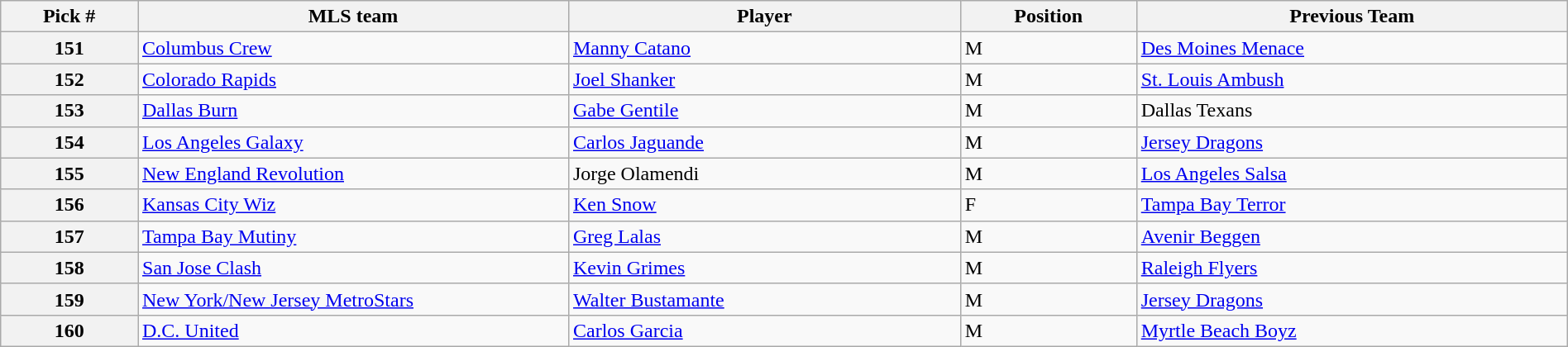<table class="wikitable sortable" style="width:100%">
<tr>
<th width=7%>Pick #</th>
<th width=22%>MLS team</th>
<th width=20%>Player</th>
<th width=9%>Position</th>
<th width=22%>Previous Team</th>
</tr>
<tr>
<th>151</th>
<td><a href='#'>Columbus Crew</a></td>
<td><a href='#'>Manny Catano</a></td>
<td>M</td>
<td><a href='#'>Des Moines Menace</a></td>
</tr>
<tr>
<th>152</th>
<td><a href='#'>Colorado Rapids</a></td>
<td><a href='#'>Joel Shanker</a></td>
<td>M</td>
<td><a href='#'>St. Louis Ambush</a></td>
</tr>
<tr>
<th>153</th>
<td><a href='#'>Dallas Burn</a></td>
<td><a href='#'>Gabe Gentile</a></td>
<td>M</td>
<td>Dallas Texans</td>
</tr>
<tr>
<th>154</th>
<td><a href='#'>Los Angeles Galaxy</a></td>
<td><a href='#'>Carlos Jaguande</a></td>
<td>M</td>
<td><a href='#'>Jersey Dragons</a></td>
</tr>
<tr>
<th>155</th>
<td><a href='#'>New England Revolution</a></td>
<td>Jorge Olamendi</td>
<td>M</td>
<td><a href='#'>Los Angeles Salsa</a></td>
</tr>
<tr>
<th>156</th>
<td><a href='#'>Kansas City Wiz</a></td>
<td><a href='#'>Ken Snow</a></td>
<td>F</td>
<td><a href='#'>Tampa Bay Terror</a></td>
</tr>
<tr>
<th>157</th>
<td><a href='#'>Tampa Bay Mutiny</a></td>
<td><a href='#'>Greg Lalas</a></td>
<td>M</td>
<td><a href='#'>Avenir Beggen</a></td>
</tr>
<tr>
<th>158</th>
<td><a href='#'>San Jose Clash</a></td>
<td><a href='#'>Kevin Grimes</a></td>
<td>M</td>
<td><a href='#'>Raleigh Flyers</a></td>
</tr>
<tr>
<th>159</th>
<td><a href='#'>New York/New Jersey MetroStars</a></td>
<td><a href='#'>Walter Bustamante</a></td>
<td>M</td>
<td><a href='#'>Jersey Dragons</a></td>
</tr>
<tr>
<th>160</th>
<td><a href='#'>D.C. United</a></td>
<td><a href='#'>Carlos Garcia</a></td>
<td>M</td>
<td><a href='#'>Myrtle Beach Boyz</a></td>
</tr>
</table>
